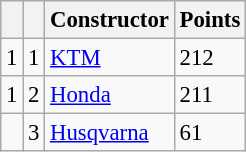<table class="wikitable" style="font-size: 95%;">
<tr>
<th></th>
<th></th>
<th>Constructor</th>
<th>Points</th>
</tr>
<tr>
<td> 1</td>
<td align=center>1</td>
<td> <a href='#'>KTM</a></td>
<td align=left>212</td>
</tr>
<tr>
<td> 1</td>
<td align=center>2</td>
<td> <a href='#'>Honda</a></td>
<td align=left>211</td>
</tr>
<tr>
<td></td>
<td align=center>3</td>
<td> <a href='#'>Husqvarna</a></td>
<td align=left>61</td>
</tr>
</table>
